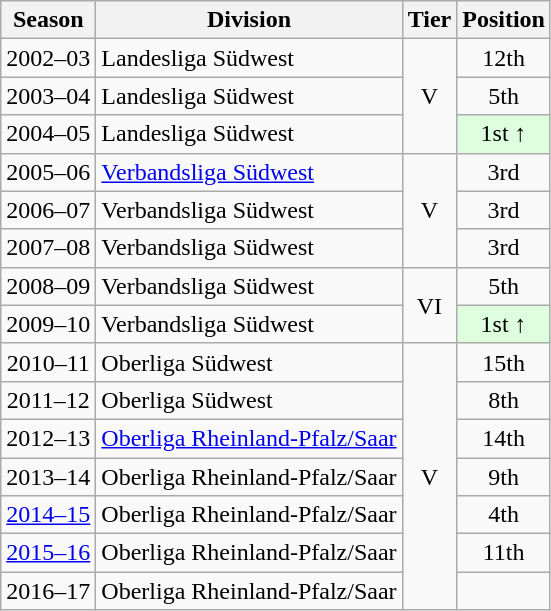<table class="wikitable">
<tr>
<th>Season</th>
<th>Division</th>
<th>Tier</th>
<th>Position</th>
</tr>
<tr align="center">
<td>2002–03</td>
<td align="left">Landesliga Südwest</td>
<td rowspan=3>V</td>
<td>12th</td>
</tr>
<tr align="center">
<td>2003–04</td>
<td align="left">Landesliga Südwest</td>
<td>5th</td>
</tr>
<tr align="center">
<td>2004–05</td>
<td align="left">Landesliga Südwest</td>
<td style="background:#ddffdd">1st ↑</td>
</tr>
<tr align="center">
<td>2005–06</td>
<td align="left"><a href='#'>Verbandsliga Südwest</a></td>
<td rowspan=3>V</td>
<td>3rd</td>
</tr>
<tr align="center">
<td>2006–07</td>
<td align="left">Verbandsliga Südwest</td>
<td>3rd</td>
</tr>
<tr align="center">
<td>2007–08</td>
<td align="left">Verbandsliga Südwest</td>
<td>3rd</td>
</tr>
<tr align="center">
<td>2008–09</td>
<td align="left">Verbandsliga Südwest</td>
<td rowspan=2>VI</td>
<td>5th</td>
</tr>
<tr align="center">
<td>2009–10</td>
<td align="left">Verbandsliga Südwest</td>
<td style="background:#ddffdd">1st ↑</td>
</tr>
<tr align="center">
<td>2010–11</td>
<td align="left">Oberliga Südwest</td>
<td rowspan=7>V</td>
<td>15th</td>
</tr>
<tr align="center">
<td>2011–12</td>
<td align="left">Oberliga Südwest</td>
<td>8th</td>
</tr>
<tr align="center">
<td>2012–13</td>
<td align="left"><a href='#'>Oberliga Rheinland-Pfalz/Saar</a></td>
<td>14th</td>
</tr>
<tr align="center">
<td>2013–14</td>
<td align="left">Oberliga Rheinland-Pfalz/Saar</td>
<td>9th</td>
</tr>
<tr align="center">
<td><a href='#'>2014–15</a></td>
<td align="left">Oberliga Rheinland-Pfalz/Saar</td>
<td>4th</td>
</tr>
<tr align="center">
<td><a href='#'>2015–16</a></td>
<td align="left">Oberliga Rheinland-Pfalz/Saar</td>
<td>11th</td>
</tr>
<tr align="center">
<td>2016–17</td>
<td align="left">Oberliga Rheinland-Pfalz/Saar</td>
<td></td>
</tr>
</table>
